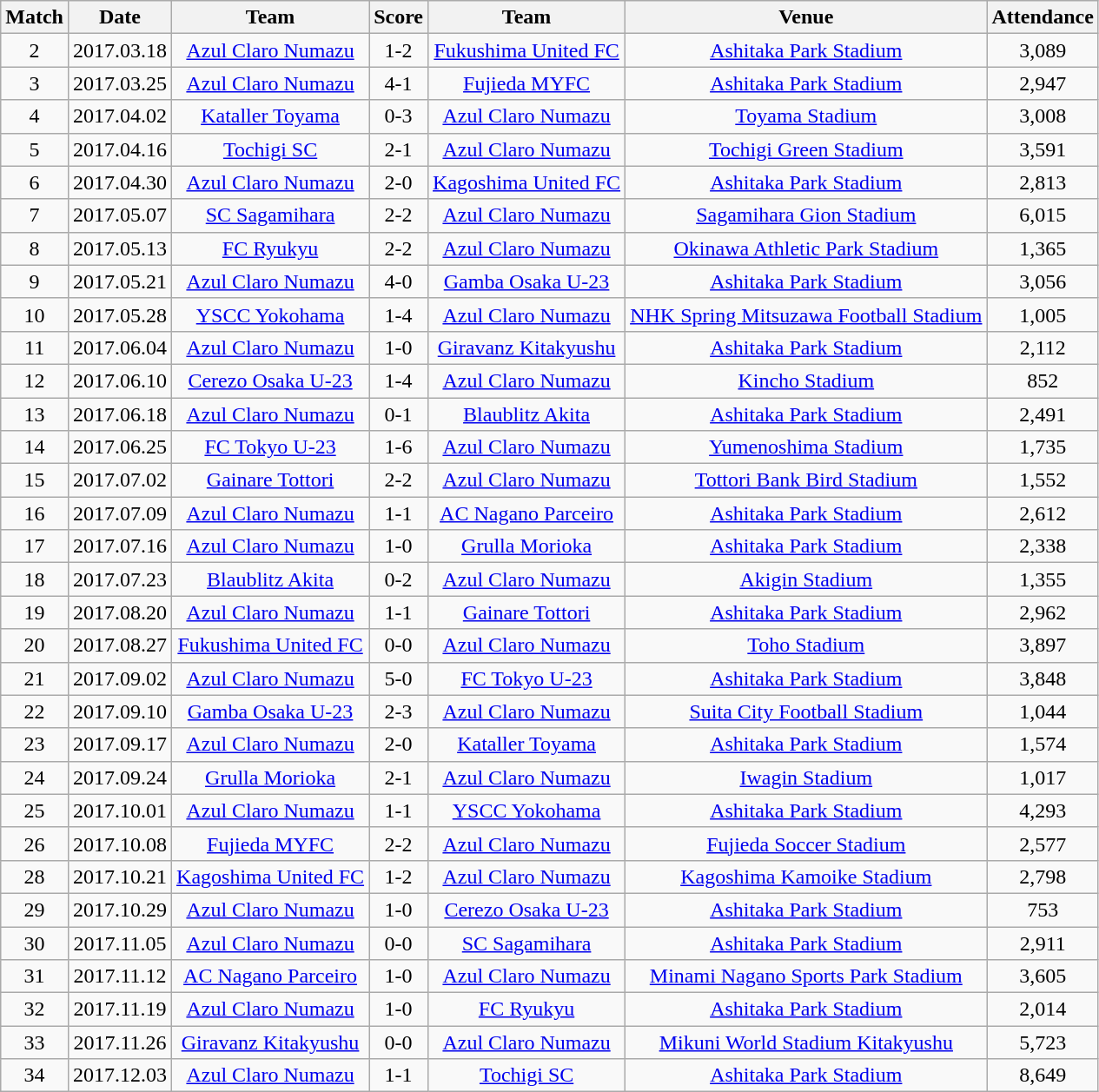<table class="wikitable" style="text-align:center;">
<tr>
<th>Match</th>
<th>Date</th>
<th>Team</th>
<th>Score</th>
<th>Team</th>
<th>Venue</th>
<th>Attendance</th>
</tr>
<tr>
<td>2</td>
<td>2017.03.18</td>
<td><a href='#'>Azul Claro Numazu</a></td>
<td>1-2</td>
<td><a href='#'>Fukushima United FC</a></td>
<td><a href='#'>Ashitaka Park Stadium</a></td>
<td>3,089</td>
</tr>
<tr>
<td>3</td>
<td>2017.03.25</td>
<td><a href='#'>Azul Claro Numazu</a></td>
<td>4-1</td>
<td><a href='#'>Fujieda MYFC</a></td>
<td><a href='#'>Ashitaka Park Stadium</a></td>
<td>2,947</td>
</tr>
<tr>
<td>4</td>
<td>2017.04.02</td>
<td><a href='#'>Kataller Toyama</a></td>
<td>0-3</td>
<td><a href='#'>Azul Claro Numazu</a></td>
<td><a href='#'>Toyama Stadium</a></td>
<td>3,008</td>
</tr>
<tr>
<td>5</td>
<td>2017.04.16</td>
<td><a href='#'>Tochigi SC</a></td>
<td>2-1</td>
<td><a href='#'>Azul Claro Numazu</a></td>
<td><a href='#'>Tochigi Green Stadium</a></td>
<td>3,591</td>
</tr>
<tr>
<td>6</td>
<td>2017.04.30</td>
<td><a href='#'>Azul Claro Numazu</a></td>
<td>2-0</td>
<td><a href='#'>Kagoshima United FC</a></td>
<td><a href='#'>Ashitaka Park Stadium</a></td>
<td>2,813</td>
</tr>
<tr>
<td>7</td>
<td>2017.05.07</td>
<td><a href='#'>SC Sagamihara</a></td>
<td>2-2</td>
<td><a href='#'>Azul Claro Numazu</a></td>
<td><a href='#'>Sagamihara Gion Stadium</a></td>
<td>6,015</td>
</tr>
<tr>
<td>8</td>
<td>2017.05.13</td>
<td><a href='#'>FC Ryukyu</a></td>
<td>2-2</td>
<td><a href='#'>Azul Claro Numazu</a></td>
<td><a href='#'>Okinawa Athletic Park Stadium</a></td>
<td>1,365</td>
</tr>
<tr>
<td>9</td>
<td>2017.05.21</td>
<td><a href='#'>Azul Claro Numazu</a></td>
<td>4-0</td>
<td><a href='#'>Gamba Osaka U-23</a></td>
<td><a href='#'>Ashitaka Park Stadium</a></td>
<td>3,056</td>
</tr>
<tr>
<td>10</td>
<td>2017.05.28</td>
<td><a href='#'>YSCC Yokohama</a></td>
<td>1-4</td>
<td><a href='#'>Azul Claro Numazu</a></td>
<td><a href='#'>NHK Spring Mitsuzawa Football Stadium</a></td>
<td>1,005</td>
</tr>
<tr>
<td>11</td>
<td>2017.06.04</td>
<td><a href='#'>Azul Claro Numazu</a></td>
<td>1-0</td>
<td><a href='#'>Giravanz Kitakyushu</a></td>
<td><a href='#'>Ashitaka Park Stadium</a></td>
<td>2,112</td>
</tr>
<tr>
<td>12</td>
<td>2017.06.10</td>
<td><a href='#'>Cerezo Osaka U-23</a></td>
<td>1-4</td>
<td><a href='#'>Azul Claro Numazu</a></td>
<td><a href='#'>Kincho Stadium</a></td>
<td>852</td>
</tr>
<tr>
<td>13</td>
<td>2017.06.18</td>
<td><a href='#'>Azul Claro Numazu</a></td>
<td>0-1</td>
<td><a href='#'>Blaublitz Akita</a></td>
<td><a href='#'>Ashitaka Park Stadium</a></td>
<td>2,491</td>
</tr>
<tr>
<td>14</td>
<td>2017.06.25</td>
<td><a href='#'>FC Tokyo U-23</a></td>
<td>1-6</td>
<td><a href='#'>Azul Claro Numazu</a></td>
<td><a href='#'>Yumenoshima Stadium</a></td>
<td>1,735</td>
</tr>
<tr>
<td>15</td>
<td>2017.07.02</td>
<td><a href='#'>Gainare Tottori</a></td>
<td>2-2</td>
<td><a href='#'>Azul Claro Numazu</a></td>
<td><a href='#'>Tottori Bank Bird Stadium</a></td>
<td>1,552</td>
</tr>
<tr>
<td>16</td>
<td>2017.07.09</td>
<td><a href='#'>Azul Claro Numazu</a></td>
<td>1-1</td>
<td><a href='#'>AC Nagano Parceiro</a></td>
<td><a href='#'>Ashitaka Park Stadium</a></td>
<td>2,612</td>
</tr>
<tr>
<td>17</td>
<td>2017.07.16</td>
<td><a href='#'>Azul Claro Numazu</a></td>
<td>1-0</td>
<td><a href='#'>Grulla Morioka</a></td>
<td><a href='#'>Ashitaka Park Stadium</a></td>
<td>2,338</td>
</tr>
<tr>
<td>18</td>
<td>2017.07.23</td>
<td><a href='#'>Blaublitz Akita</a></td>
<td>0-2</td>
<td><a href='#'>Azul Claro Numazu</a></td>
<td><a href='#'>Akigin Stadium</a></td>
<td>1,355</td>
</tr>
<tr>
<td>19</td>
<td>2017.08.20</td>
<td><a href='#'>Azul Claro Numazu</a></td>
<td>1-1</td>
<td><a href='#'>Gainare Tottori</a></td>
<td><a href='#'>Ashitaka Park Stadium</a></td>
<td>2,962</td>
</tr>
<tr>
<td>20</td>
<td>2017.08.27</td>
<td><a href='#'>Fukushima United FC</a></td>
<td>0-0</td>
<td><a href='#'>Azul Claro Numazu</a></td>
<td><a href='#'>Toho Stadium</a></td>
<td>3,897</td>
</tr>
<tr>
<td>21</td>
<td>2017.09.02</td>
<td><a href='#'>Azul Claro Numazu</a></td>
<td>5-0</td>
<td><a href='#'>FC Tokyo U-23</a></td>
<td><a href='#'>Ashitaka Park Stadium</a></td>
<td>3,848</td>
</tr>
<tr>
<td>22</td>
<td>2017.09.10</td>
<td><a href='#'>Gamba Osaka U-23</a></td>
<td>2-3</td>
<td><a href='#'>Azul Claro Numazu</a></td>
<td><a href='#'>Suita City Football Stadium</a></td>
<td>1,044</td>
</tr>
<tr>
<td>23</td>
<td>2017.09.17</td>
<td><a href='#'>Azul Claro Numazu</a></td>
<td>2-0</td>
<td><a href='#'>Kataller Toyama</a></td>
<td><a href='#'>Ashitaka Park Stadium</a></td>
<td>1,574</td>
</tr>
<tr>
<td>24</td>
<td>2017.09.24</td>
<td><a href='#'>Grulla Morioka</a></td>
<td>2-1</td>
<td><a href='#'>Azul Claro Numazu</a></td>
<td><a href='#'>Iwagin Stadium</a></td>
<td>1,017</td>
</tr>
<tr>
<td>25</td>
<td>2017.10.01</td>
<td><a href='#'>Azul Claro Numazu</a></td>
<td>1-1</td>
<td><a href='#'>YSCC Yokohama</a></td>
<td><a href='#'>Ashitaka Park Stadium</a></td>
<td>4,293</td>
</tr>
<tr>
<td>26</td>
<td>2017.10.08</td>
<td><a href='#'>Fujieda MYFC</a></td>
<td>2-2</td>
<td><a href='#'>Azul Claro Numazu</a></td>
<td><a href='#'>Fujieda Soccer Stadium</a></td>
<td>2,577</td>
</tr>
<tr>
<td>28</td>
<td>2017.10.21</td>
<td><a href='#'>Kagoshima United FC</a></td>
<td>1-2</td>
<td><a href='#'>Azul Claro Numazu</a></td>
<td><a href='#'>Kagoshima Kamoike Stadium</a></td>
<td>2,798</td>
</tr>
<tr>
<td>29</td>
<td>2017.10.29</td>
<td><a href='#'>Azul Claro Numazu</a></td>
<td>1-0</td>
<td><a href='#'>Cerezo Osaka U-23</a></td>
<td><a href='#'>Ashitaka Park Stadium</a></td>
<td>753</td>
</tr>
<tr>
<td>30</td>
<td>2017.11.05</td>
<td><a href='#'>Azul Claro Numazu</a></td>
<td>0-0</td>
<td><a href='#'>SC Sagamihara</a></td>
<td><a href='#'>Ashitaka Park Stadium</a></td>
<td>2,911</td>
</tr>
<tr>
<td>31</td>
<td>2017.11.12</td>
<td><a href='#'>AC Nagano Parceiro</a></td>
<td>1-0</td>
<td><a href='#'>Azul Claro Numazu</a></td>
<td><a href='#'>Minami Nagano Sports Park Stadium</a></td>
<td>3,605</td>
</tr>
<tr>
<td>32</td>
<td>2017.11.19</td>
<td><a href='#'>Azul Claro Numazu</a></td>
<td>1-0</td>
<td><a href='#'>FC Ryukyu</a></td>
<td><a href='#'>Ashitaka Park Stadium</a></td>
<td>2,014</td>
</tr>
<tr>
<td>33</td>
<td>2017.11.26</td>
<td><a href='#'>Giravanz Kitakyushu</a></td>
<td>0-0</td>
<td><a href='#'>Azul Claro Numazu</a></td>
<td><a href='#'>Mikuni World Stadium Kitakyushu</a></td>
<td>5,723</td>
</tr>
<tr>
<td>34</td>
<td>2017.12.03</td>
<td><a href='#'>Azul Claro Numazu</a></td>
<td>1-1</td>
<td><a href='#'>Tochigi SC</a></td>
<td><a href='#'>Ashitaka Park Stadium</a></td>
<td>8,649</td>
</tr>
</table>
